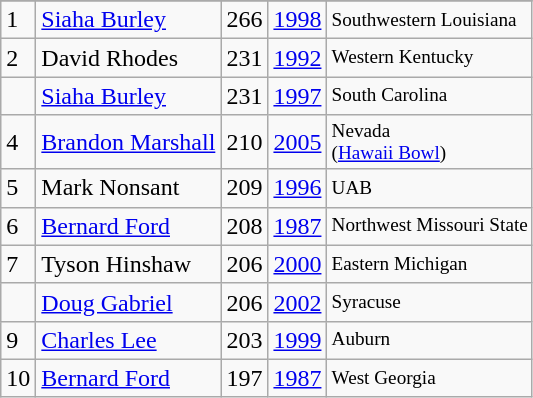<table class="wikitable">
<tr>
</tr>
<tr>
<td>1</td>
<td><a href='#'>Siaha Burley</a></td>
<td>266</td>
<td><a href='#'>1998</a></td>
<td style="font-size:80%;">Southwestern Louisiana</td>
</tr>
<tr>
<td>2</td>
<td>David Rhodes</td>
<td>231</td>
<td><a href='#'>1992</a></td>
<td style="font-size:80%;">Western Kentucky</td>
</tr>
<tr>
<td></td>
<td><a href='#'>Siaha Burley</a></td>
<td>231</td>
<td><a href='#'>1997</a></td>
<td style="font-size:80%;">South Carolina</td>
</tr>
<tr>
<td>4</td>
<td><a href='#'>Brandon Marshall</a></td>
<td>210</td>
<td><a href='#'>2005</a></td>
<td style="font-size:80%;">Nevada<br>(<a href='#'>Hawaii Bowl</a>)</td>
</tr>
<tr>
<td>5</td>
<td>Mark Nonsant</td>
<td>209</td>
<td><a href='#'>1996</a></td>
<td style="font-size:80%;">UAB</td>
</tr>
<tr>
<td>6</td>
<td><a href='#'>Bernard Ford</a></td>
<td>208</td>
<td><a href='#'>1987</a></td>
<td style="font-size:80%;">Northwest Missouri State</td>
</tr>
<tr>
<td>7</td>
<td>Tyson Hinshaw</td>
<td>206</td>
<td><a href='#'>2000</a></td>
<td style="font-size:80%;">Eastern Michigan</td>
</tr>
<tr>
<td></td>
<td><a href='#'>Doug Gabriel</a></td>
<td>206</td>
<td><a href='#'>2002</a></td>
<td style="font-size:80%;">Syracuse</td>
</tr>
<tr>
<td>9</td>
<td><a href='#'>Charles Lee</a></td>
<td>203</td>
<td><a href='#'>1999</a></td>
<td style="font-size:80%;">Auburn</td>
</tr>
<tr>
<td>10</td>
<td><a href='#'>Bernard Ford</a></td>
<td>197</td>
<td><a href='#'>1987</a></td>
<td style="font-size:80%;">West Georgia</td>
</tr>
</table>
